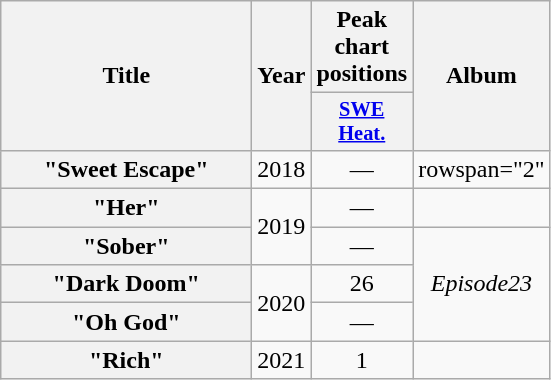<table class="wikitable plainrowheaders" style="text-align:center;">
<tr>
<th scope="col" rowspan="2" style="width:10em;">Title</th>
<th scope="col" rowspan="2" style="width:1em;">Year</th>
<th scope="col" colspan="1">Peak chart positions</th>
<th scope="col" rowspan="2">Album</th>
</tr>
<tr>
<th scope="col" style="width:3em;font-size:85%;"><a href='#'>SWE<br>Heat.</a><br></th>
</tr>
<tr>
<th scope="row">"Sweet Escape"</th>
<td>2018</td>
<td>—</td>
<td>rowspan="2" </td>
</tr>
<tr>
<th scope="row">"Her"</th>
<td rowspan="2">2019</td>
<td>—</td>
</tr>
<tr>
<th scope="row">"Sober"</th>
<td>—</td>
<td rowspan="3"><em>Episode23</em></td>
</tr>
<tr>
<th scope="row">"Dark Doom"</th>
<td rowspan="2">2020</td>
<td>26</td>
</tr>
<tr>
<th scope="row">"Oh God"</th>
<td>—</td>
</tr>
<tr>
<th scope="row">"Rich"</th>
<td>2021</td>
<td>1</td>
<td></td>
</tr>
</table>
